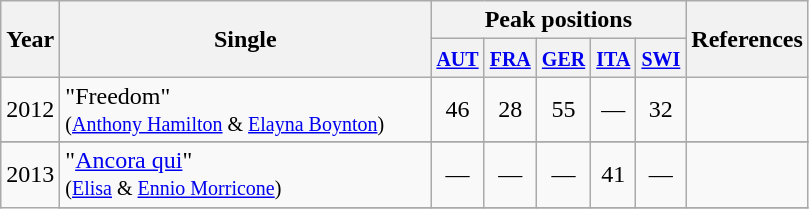<table class="wikitable">
<tr>
<th rowspan="2" style="text-align:center; width:10px;">Year</th>
<th rowspan="2" style="text-align:center; width:240px;">Single</th>
<th style="text-align:center;" colspan="5">Peak positions</th>
<th rowspan="2" style="text-align:center; width:10px;">References</th>
</tr>
<tr>
<th width="20"><small><a href='#'>AUT</a></small><br></th>
<th width="20"><small><a href='#'>FRA</a></small><br></th>
<th width="20"><small><a href='#'>GER</a></small><br></th>
<th width="20"><small><a href='#'>ITA</a></small><br></th>
<th width="20"><small><a href='#'>SWI</a></small><br></th>
</tr>
<tr>
<td style="text-align:center;">2012</td>
<td>"Freedom" <br><small>(<a href='#'>Anthony Hamilton</a> & <a href='#'>Elayna Boynton</a>)</small></td>
<td style="text-align:center;">46</td>
<td style="text-align:center;">28</td>
<td style="text-align:center;">55</td>
<td style="text-align:center;">—</td>
<td style="text-align:center;">32</td>
<td align=center"></td>
</tr>
<tr>
</tr>
<tr>
<td rowspan ="2" style="text-align:center;">2013</td>
<td>"<a href='#'>Ancora qui</a>" <br><small>(<a href='#'>Elisa</a> & <a href='#'>Ennio Morricone</a>)</small></td>
<td style="text-align:center;">—</td>
<td style="text-align:center;">—</td>
<td style="text-align:center;">—</td>
<td style="text-align:center;">41</td>
<td style="text-align:center;">—</td>
<td></td>
</tr>
<tr>
</tr>
</table>
